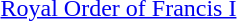<table>
<tr>
<td rowspan=2 style="width:60px; vertical-align:top;"></td>
<td><a href='#'>Royal Order of Francis I</a></td>
</tr>
<tr>
<td></td>
</tr>
</table>
